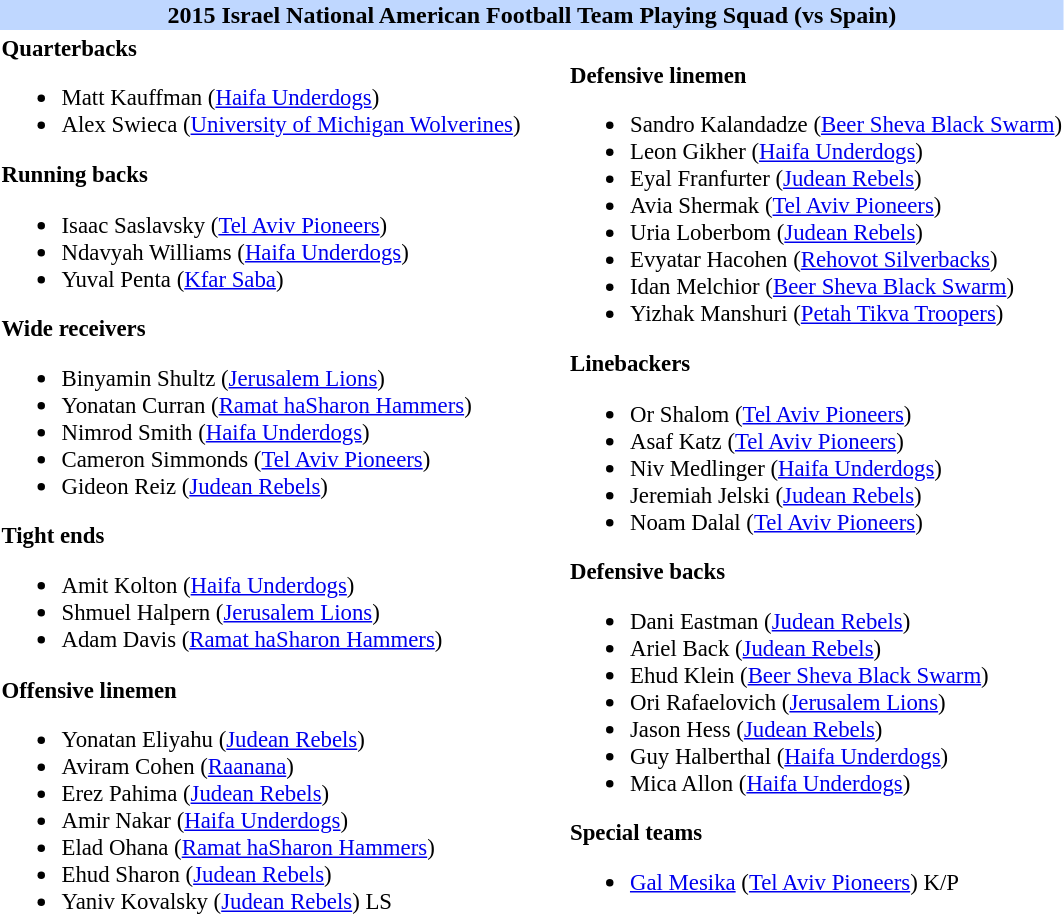<table class="toccolours" style="text-align: left;">
<tr>
<th colspan=9 style="background: #BFD7FF; text-align:center;">2015 Israel National American Football Team Playing Squad (vs Spain)</th>
</tr>
<tr>
<td style="font-size: 95%;" valign="top"><strong>Quarterbacks</strong><br><ul><li> Matt Kauffman (<a href='#'>Haifa Underdogs</a>)</li><li> Alex Swieca (<a href='#'>University of Michigan Wolverines</a>)</li></ul><strong>Running backs</strong><ul><li> Isaac Saslavsky (<a href='#'>Tel Aviv Pioneers</a>)</li><li> Ndavyah Williams (<a href='#'>Haifa Underdogs</a>)</li><li> Yuval Penta (<a href='#'>Kfar Saba</a>)</li></ul><strong>Wide receivers</strong><ul><li> Binyamin Shultz (<a href='#'>Jerusalem Lions</a>)</li><li> Yonatan Curran (<a href='#'>Ramat haSharon Hammers</a>)</li><li> Nimrod Smith (<a href='#'>Haifa Underdogs</a>)</li><li> Cameron Simmonds (<a href='#'>Tel Aviv Pioneers</a>)</li><li> Gideon Reiz (<a href='#'>Judean Rebels</a>)</li></ul><strong>Tight ends</strong><ul><li> Amit Kolton (<a href='#'>Haifa Underdogs</a>)</li><li> Shmuel Halpern (<a href='#'>Jerusalem Lions</a>)</li><li> Adam Davis (<a href='#'>Ramat haSharon Hammers</a>)</li></ul><strong>Offensive linemen</strong><ul><li> Yonatan Eliyahu (<a href='#'>Judean Rebels</a>)</li><li> Aviram Cohen (<a href='#'>Raanana</a>)</li><li> Erez Pahima (<a href='#'>Judean Rebels</a>)</li><li> Amir Nakar (<a href='#'>Haifa Underdogs</a>)</li><li> Elad Ohana (<a href='#'>Ramat haSharon Hammers</a>)</li><li> Ehud Sharon (<a href='#'>Judean Rebels</a>)</li><li> Yaniv Kovalsky (<a href='#'>Judean Rebels</a>) LS</li></ul></td>
<td style="width: 25px;"></td>
<td style="font-size: 95%;" valign="top"><br><strong>Defensive linemen</strong><ul><li> Sandro Kalandadze (<a href='#'>Beer Sheva Black Swarm</a>)</li><li> Leon Gikher (<a href='#'>Haifa Underdogs</a>)</li><li> Eyal Franfurter (<a href='#'>Judean Rebels</a>)</li><li> Avia Shermak (<a href='#'>Tel Aviv Pioneers</a>)</li><li> Uria Loberbom (<a href='#'>Judean Rebels</a>)</li><li> Evyatar Hacohen (<a href='#'>Rehovot Silverbacks</a>)</li><li> Idan Melchior (<a href='#'>Beer Sheva Black Swarm</a>)</li><li> Yizhak Manshuri (<a href='#'>Petah Tikva Troopers</a>)</li></ul><strong>Linebackers</strong><ul><li> Or Shalom (<a href='#'>Tel Aviv Pioneers</a>)</li><li> Asaf Katz (<a href='#'>Tel Aviv Pioneers</a>)</li><li> Niv Medlinger (<a href='#'>Haifa Underdogs</a>)</li><li> Jeremiah Jelski (<a href='#'>Judean Rebels</a>)</li><li> Noam Dalal (<a href='#'>Tel Aviv Pioneers</a>)</li></ul><strong>Defensive backs</strong><ul><li> Dani Eastman (<a href='#'>Judean Rebels</a>)</li><li> Ariel Back (<a href='#'>Judean Rebels</a>)</li><li> Ehud Klein (<a href='#'>Beer Sheva Black Swarm</a>)</li><li> Ori Rafaelovich (<a href='#'>Jerusalem Lions</a>)</li><li> Jason Hess (<a href='#'>Judean Rebels</a>)</li><li> Guy Halberthal (<a href='#'>Haifa Underdogs</a>)</li><li> Mica Allon (<a href='#'>Haifa Underdogs</a>)</li></ul><strong>Special teams</strong><ul><li> <a href='#'>Gal Mesika</a> (<a href='#'>Tel Aviv Pioneers</a>) K/P</li></ul></td>
</tr>
<tr>
</tr>
</table>
